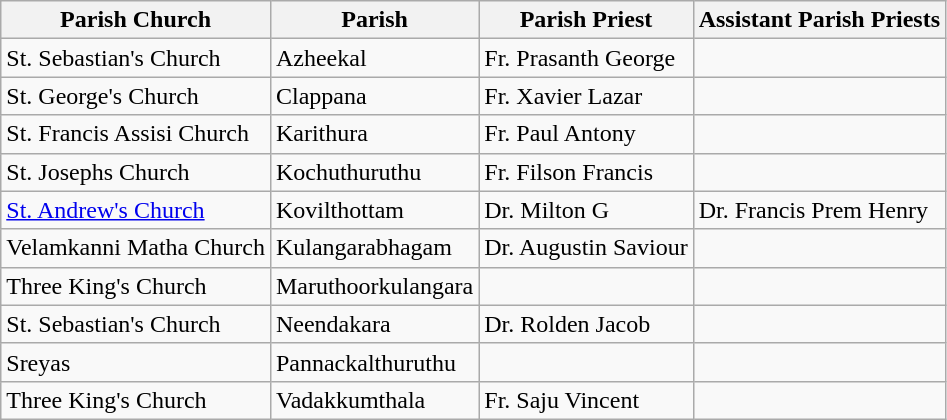<table class="wikitable">
<tr>
<th>Parish Church</th>
<th>Parish</th>
<th>Parish Priest</th>
<th>Assistant Parish Priests</th>
</tr>
<tr>
<td>St. Sebastian's Church</td>
<td>Azheekal</td>
<td>Fr. Prasanth George</td>
<td></td>
</tr>
<tr>
<td>St. George's Church</td>
<td>Clappana</td>
<td>Fr. Xavier Lazar</td>
<td></td>
</tr>
<tr>
<td>St. Francis Assisi Church</td>
<td>Karithura</td>
<td>Fr. Paul Antony</td>
<td></td>
</tr>
<tr>
<td>St. Josephs Church</td>
<td>Kochuthuruthu</td>
<td>Fr. Filson Francis</td>
<td></td>
</tr>
<tr>
<td><a href='#'>St. Andrew's Church</a></td>
<td>Kovilthottam</td>
<td>Dr. Milton G</td>
<td>Dr. Francis Prem Henry</td>
</tr>
<tr>
<td>Velamkanni Matha Church</td>
<td>Kulangarabhagam</td>
<td>Dr. Augustin Saviour</td>
<td></td>
</tr>
<tr>
<td>Three King's Church</td>
<td>Maruthoorkulangara</td>
<td></td>
<td></td>
</tr>
<tr>
<td>St. Sebastian's Church</td>
<td>Neendakara</td>
<td>Dr. Rolden Jacob</td>
<td></td>
</tr>
<tr>
<td>Sreyas</td>
<td>Pannackalthuruthu</td>
<td></td>
<td></td>
</tr>
<tr>
<td>Three King's Church</td>
<td>Vadakkumthala</td>
<td>Fr. Saju Vincent</td>
<td></td>
</tr>
</table>
